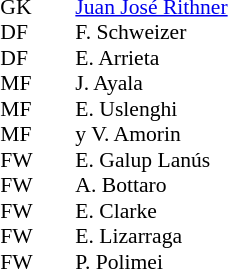<table style="font-size:90%; margin:0.2em auto;" cellspacing="0" cellpadding="0">
<tr>
<th width="25"></th>
<th width="25"></th>
</tr>
<tr>
<td>GK</td>
<td></td>
<td> <a href='#'>Juan José Rithner</a></td>
</tr>
<tr>
<td>DF</td>
<td></td>
<td>  F. Schweizer</td>
</tr>
<tr>
<td>DF</td>
<td></td>
<td> E. Arrieta</td>
</tr>
<tr>
<td>MF</td>
<td></td>
<td> J. Ayala</td>
</tr>
<tr>
<td>MF</td>
<td></td>
<td> E. Uslenghi</td>
</tr>
<tr>
<td>MF</td>
<td></td>
<td>  y V. Amorin</td>
</tr>
<tr>
<td>FW</td>
<td></td>
<td> E. Galup Lanús</td>
</tr>
<tr>
<td>FW</td>
<td></td>
<td> A. Bottaro</td>
</tr>
<tr>
<td>FW</td>
<td></td>
<td> E. Clarke</td>
</tr>
<tr>
<td>FW</td>
<td></td>
<td> E. Lizarraga</td>
</tr>
<tr>
<td>FW</td>
<td></td>
<td> P. Polimei</td>
</tr>
</table>
